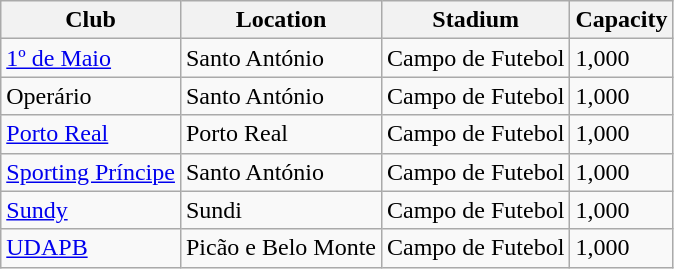<table class="wikitable">
<tr>
<th>Club</th>
<th>Location</th>
<th>Stadium</th>
<th>Capacity</th>
</tr>
<tr>
<td><a href='#'>1º de Maio</a></td>
<td>Santo António</td>
<td>Campo de Futebol</td>
<td>1,000</td>
</tr>
<tr>
<td>Operário</td>
<td>Santo António</td>
<td>Campo de Futebol</td>
<td>1,000</td>
</tr>
<tr>
<td><a href='#'>Porto Real</a></td>
<td>Porto Real</td>
<td>Campo de Futebol</td>
<td>1,000</td>
</tr>
<tr>
<td><a href='#'>Sporting Príncipe</a></td>
<td>Santo António</td>
<td>Campo de Futebol</td>
<td>1,000</td>
</tr>
<tr>
<td><a href='#'>Sundy</a></td>
<td>Sundi</td>
<td>Campo de Futebol</td>
<td>1,000</td>
</tr>
<tr>
<td><a href='#'>UDAPB</a></td>
<td>Picão e Belo Monte</td>
<td>Campo de Futebol</td>
<td>1,000</td>
</tr>
</table>
